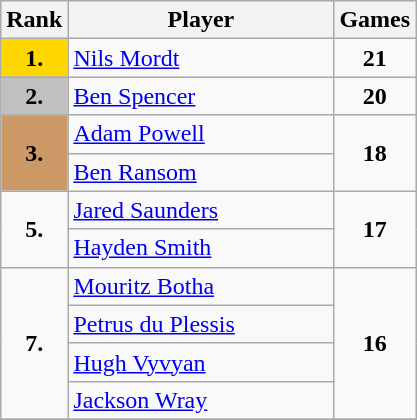<table class="wikitable sticky-header">
<tr>
<th width=35>Rank</th>
<th width=170>Player</th>
<th width=40>Games</th>
</tr>
<tr>
<td align=center bgcolor=Gold><strong>1.</strong></td>
<td> <a href='#'>Nils Mordt</a></td>
<td align=center><strong>21</strong></td>
</tr>
<tr>
<td align=center bgcolor=Silver><strong>2.</strong></td>
<td> <a href='#'>Ben Spencer</a></td>
<td align=center><strong>20</strong></td>
</tr>
<tr>
<td rowspan=2 align=center bgcolor=#cc9966><strong>3.</strong></td>
<td> <a href='#'>Adam Powell</a></td>
<td rowspan=2 align=center><strong>18</strong></td>
</tr>
<tr>
<td> <a href='#'>Ben Ransom</a></td>
</tr>
<tr>
<td rowspan=2 align=center><strong>5.</strong></td>
<td> <a href='#'>Jared Saunders</a></td>
<td rowspan=2 align=center><strong>17</strong></td>
</tr>
<tr>
<td> <a href='#'>Hayden Smith</a></td>
</tr>
<tr>
<td rowspan=4 align=center><strong>7.</strong></td>
<td> <a href='#'>Mouritz Botha</a></td>
<td rowspan=4 align=center><strong>16</strong></td>
</tr>
<tr>
<td> <a href='#'>Petrus du Plessis</a></td>
</tr>
<tr>
<td> <a href='#'>Hugh Vyvyan</a></td>
</tr>
<tr>
<td> <a href='#'>Jackson Wray</a></td>
</tr>
<tr>
</tr>
</table>
